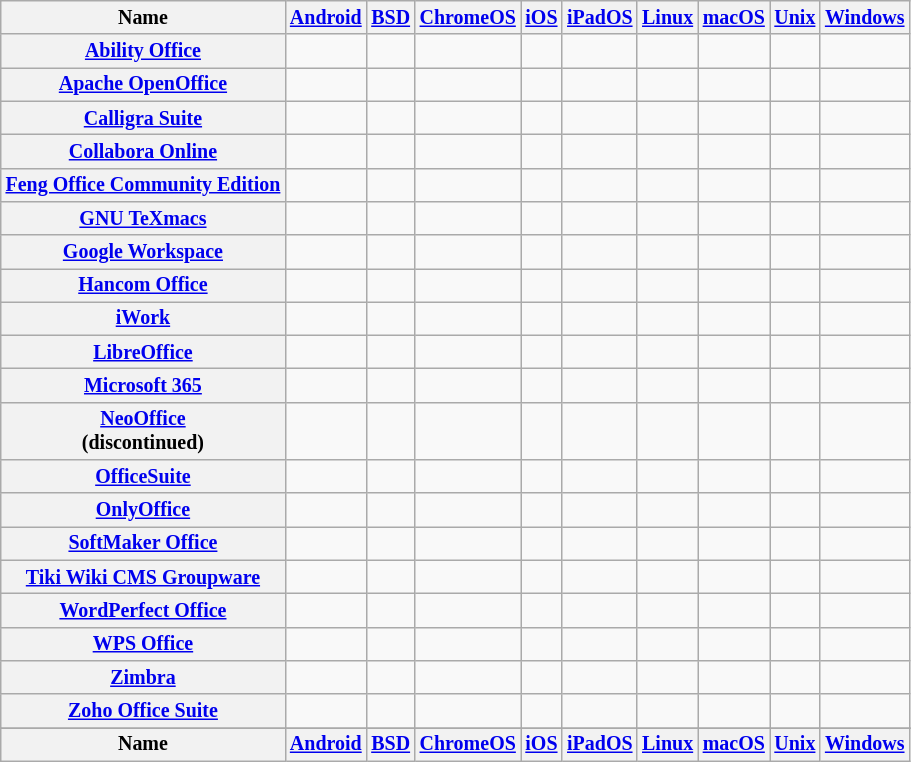<table class="wikitable sticky-header sortable sort-under" style="font-size: smaller; text-align: center; width: auto;">
<tr>
<th>Name</th>
<th><a href='#'>Android</a></th>
<th><a href='#'>BSD</a></th>
<th><a href='#'>ChromeOS</a></th>
<th><a href='#'>iOS</a></th>
<th><a href='#'>iPadOS</a></th>
<th><a href='#'>Linux</a></th>
<th><a href='#'>macOS</a></th>
<th><a href='#'>Unix</a></th>
<th><a href='#'>Windows</a></th>
</tr>
<tr>
<th><a href='#'>Ability Office</a></th>
<td></td>
<td></td>
<td></td>
<td></td>
<td></td>
<td></td>
<td></td>
<td></td>
<td></td>
</tr>
<tr>
<th><a href='#'>Apache OpenOffice</a></th>
<td></td>
<td></td>
<td></td>
<td></td>
<td></td>
<td></td>
<td></td>
<td></td>
<td></td>
</tr>
<tr>
<th><a href='#'>Calligra Suite</a></th>
<td></td>
<td></td>
<td></td>
<td></td>
<td></td>
<td></td>
<td></td>
<td></td>
<td></td>
</tr>
<tr>
<th><a href='#'>Collabora Online</a></th>
<td></td>
<td></td>
<td></td>
<td></td>
<td></td>
<td></td>
<td></td>
<td></td>
<td></td>
</tr>
<tr>
<th><a href='#'>Feng Office Community Edition</a></th>
<td></td>
<td></td>
<td></td>
<td></td>
<td></td>
<td></td>
<td></td>
<td></td>
<td></td>
</tr>
<tr>
<th><a href='#'>GNU TeXmacs</a></th>
<td></td>
<td></td>
<td></td>
<td></td>
<td></td>
<td></td>
<td></td>
<td></td>
<td></td>
</tr>
<tr>
<th><a href='#'>Google Workspace</a></th>
<td></td>
<td></td>
<td></td>
<td></td>
<td></td>
<td></td>
<td></td>
<td></td>
<td></td>
</tr>
<tr>
<th><a href='#'>Hancom Office</a></th>
<td></td>
<td></td>
<td></td>
<td></td>
<td></td>
<td></td>
<td></td>
<td></td>
<td></td>
</tr>
<tr>
<th><a href='#'>iWork</a></th>
<td></td>
<td></td>
<td></td>
<td></td>
<td></td>
<td></td>
<td></td>
<td></td>
<td></td>
</tr>
<tr>
<th><a href='#'>LibreOffice</a></th>
<td></td>
<td></td>
<td></td>
<td></td>
<td></td>
<td></td>
<td></td>
<td></td>
<td></td>
</tr>
<tr>
<th><a href='#'>Microsoft 365</a></th>
<td></td>
<td></td>
<td></td>
<td></td>
<td></td>
<td></td>
<td></td>
<td></td>
<td></td>
</tr>
<tr>
<th><a href='#'>NeoOffice</a> <br>(discontinued)</th>
<td></td>
<td></td>
<td></td>
<td></td>
<td></td>
<td></td>
<td></td>
<td></td>
<td></td>
</tr>
<tr>
<th><a href='#'>OfficeSuite</a></th>
<td></td>
<td></td>
<td></td>
<td></td>
<td></td>
<td></td>
<td></td>
<td></td>
<td></td>
</tr>
<tr>
<th><a href='#'>OnlyOffice</a></th>
<td></td>
<td></td>
<td></td>
<td></td>
<td></td>
<td></td>
<td></td>
<td></td>
<td></td>
</tr>
<tr>
<th><a href='#'>SoftMaker Office</a></th>
<td></td>
<td></td>
<td></td>
<td></td>
<td></td>
<td></td>
<td></td>
<td></td>
<td></td>
</tr>
<tr>
<th><a href='#'>Tiki Wiki CMS Groupware</a></th>
<td></td>
<td></td>
<td></td>
<td></td>
<td></td>
<td></td>
<td></td>
<td></td>
<td></td>
</tr>
<tr>
<th><a href='#'>WordPerfect Office</a></th>
<td></td>
<td></td>
<td></td>
<td></td>
<td></td>
<td></td>
<td></td>
<td></td>
<td></td>
</tr>
<tr>
<th><a href='#'>WPS Office</a></th>
<td></td>
<td></td>
<td></td>
<td></td>
<td></td>
<td></td>
<td></td>
<td></td>
<td></td>
</tr>
<tr>
<th><a href='#'>Zimbra</a></th>
<td></td>
<td></td>
<td></td>
<td></td>
<td></td>
<td></td>
<td></td>
<td></td>
<td></td>
</tr>
<tr>
<th><a href='#'>Zoho Office Suite</a></th>
<td></td>
<td></td>
<td></td>
<td></td>
<td></td>
<td></td>
<td></td>
<td></td>
<td></td>
</tr>
<tr>
</tr>
<tr class="sortbottom">
<th>Name</th>
<th><a href='#'>Android</a></th>
<th><a href='#'>BSD</a></th>
<th><a href='#'>ChromeOS</a></th>
<th><a href='#'>iOS</a></th>
<th><a href='#'>iPadOS</a></th>
<th><a href='#'>Linux</a></th>
<th><a href='#'>macOS</a></th>
<th><a href='#'>Unix</a></th>
<th><a href='#'>Windows</a></th>
</tr>
</table>
